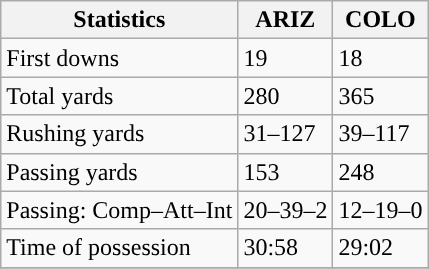<table class="wikitable" style="float: left;">
<tr>
<th>Statistics</th>
<th>ARIZ</th>
<th>COLO</th>
</tr>
<tr>
<td>First downs</td>
<td>19</td>
<td>18</td>
</tr>
<tr>
<td>Total yards</td>
<td>280</td>
<td>365</td>
</tr>
<tr>
<td>Rushing yards</td>
<td>31–127</td>
<td>39–117</td>
</tr>
<tr>
<td>Passing yards</td>
<td>153</td>
<td>248</td>
</tr>
<tr>
<td>Passing: Comp–Att–Int</td>
<td>20–39–2</td>
<td>12–19–0</td>
</tr>
<tr>
<td>Time of possession</td>
<td>30:58</td>
<td>29:02</td>
</tr>
<tr>
</tr>
</table>
